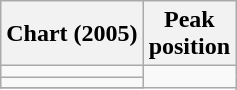<table class="wikitable">
<tr>
<th>Chart (2005)</th>
<th>Peak<br>position</th>
</tr>
<tr>
<td></td>
</tr>
<tr>
<td></td>
</tr>
<tr>
</tr>
</table>
